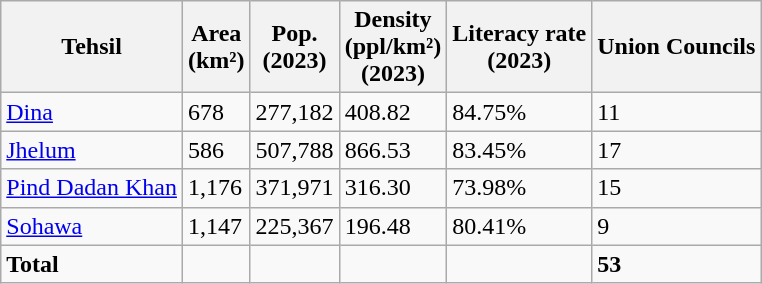<table class="wikitable sortable static-row-numbers static-row-header-hash">
<tr>
<th>Tehsil</th>
<th>Area<br>(km²)</th>
<th>Pop.<br>(2023)</th>
<th>Density<br>(ppl/km²)<br>(2023)</th>
<th>Literacy rate<br>(2023)</th>
<th>Union Councils</th>
</tr>
<tr>
<td><a href='#'>Dina</a></td>
<td>678</td>
<td>277,182</td>
<td>408.82</td>
<td>84.75%</td>
<td>11</td>
</tr>
<tr>
<td><a href='#'>Jhelum</a></td>
<td>586</td>
<td>507,788</td>
<td>866.53</td>
<td>83.45%</td>
<td>17</td>
</tr>
<tr>
<td><a href='#'>Pind Dadan Khan</a></td>
<td>1,176</td>
<td>371,971</td>
<td>316.30</td>
<td>73.98%</td>
<td>15</td>
</tr>
<tr>
<td><a href='#'>Sohawa</a></td>
<td>1,147</td>
<td>225,367</td>
<td>196.48</td>
<td>80.41%</td>
<td>9</td>
</tr>
<tr>
<td><strong>Total</strong></td>
<td></td>
<td></td>
<td></td>
<td></td>
<td><strong>53</strong></td>
</tr>
</table>
